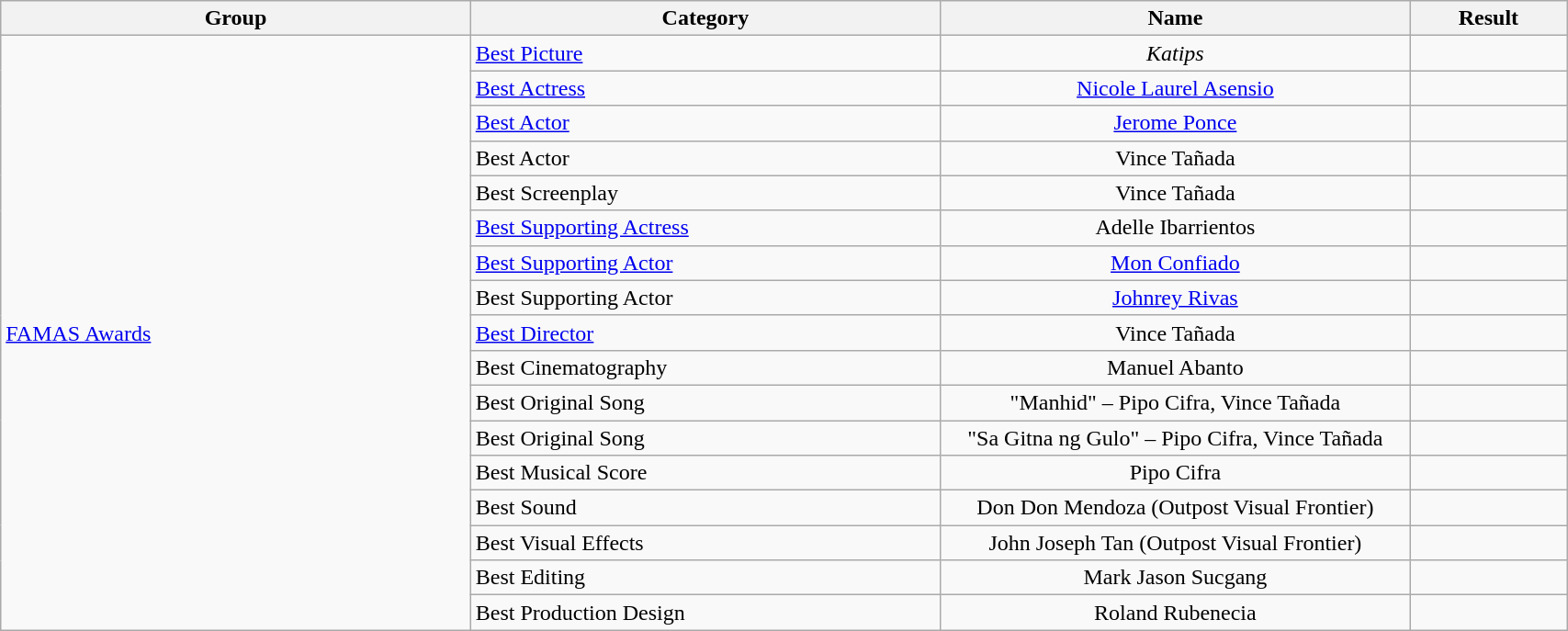<table class="wikitable sortable" width="90%" |>
<tr>
<th width="30%">Group</th>
<th width="30%">Category</th>
<th width="30%">Name</th>
<th width="10%">Result</th>
</tr>
<tr>
<td rowspan="17" align="left"><a href='#'>FAMAS Awards</a></td>
<td><a href='#'>Best Picture</a></td>
<td align="center"><em>Katips</em></td>
<td></td>
</tr>
<tr>
<td><a href='#'>Best Actress</a></td>
<td align="center"><a href='#'>Nicole Laurel Asensio</a></td>
<td></td>
</tr>
<tr>
<td><a href='#'>Best Actor</a></td>
<td align="center"><a href='#'>Jerome Ponce</a></td>
<td></td>
</tr>
<tr>
<td>Best Actor</td>
<td align="center">Vince Tañada</td>
<td></td>
</tr>
<tr>
<td>Best Screenplay</td>
<td align="center">Vince Tañada</td>
<td></td>
</tr>
<tr>
<td><a href='#'>Best Supporting Actress</a></td>
<td align="center">Adelle Ibarrientos</td>
<td></td>
</tr>
<tr>
<td><a href='#'>Best Supporting Actor</a></td>
<td align="center"><a href='#'>Mon Confiado</a></td>
<td></td>
</tr>
<tr>
<td>Best Supporting Actor</td>
<td align="center"><a href='#'>Johnrey Rivas</a></td>
<td></td>
</tr>
<tr>
<td><a href='#'>Best Director</a></td>
<td align="center">Vince Tañada</td>
<td></td>
</tr>
<tr>
<td>Best Cinematography</td>
<td align="center">Manuel Abanto</td>
<td></td>
</tr>
<tr>
<td>Best Original Song</td>
<td align="center">"Manhid" – Pipo Cifra, Vince Tañada</td>
<td></td>
</tr>
<tr>
<td>Best Original Song</td>
<td align="center">"Sa Gitna ng Gulo" – Pipo Cifra, Vince Tañada</td>
<td></td>
</tr>
<tr>
<td>Best Musical Score</td>
<td align="center">Pipo Cifra</td>
<td></td>
</tr>
<tr>
<td>Best Sound</td>
<td align="center">Don Don Mendoza (Outpost Visual Frontier)</td>
<td></td>
</tr>
<tr>
<td>Best Visual Effects</td>
<td align="center">John Joseph Tan (Outpost Visual Frontier)</td>
<td></td>
</tr>
<tr>
<td>Best Editing</td>
<td align="center">Mark Jason Sucgang</td>
<td></td>
</tr>
<tr>
<td>Best Production Design</td>
<td align="center">Roland Rubenecia</td>
<td></td>
</tr>
</table>
